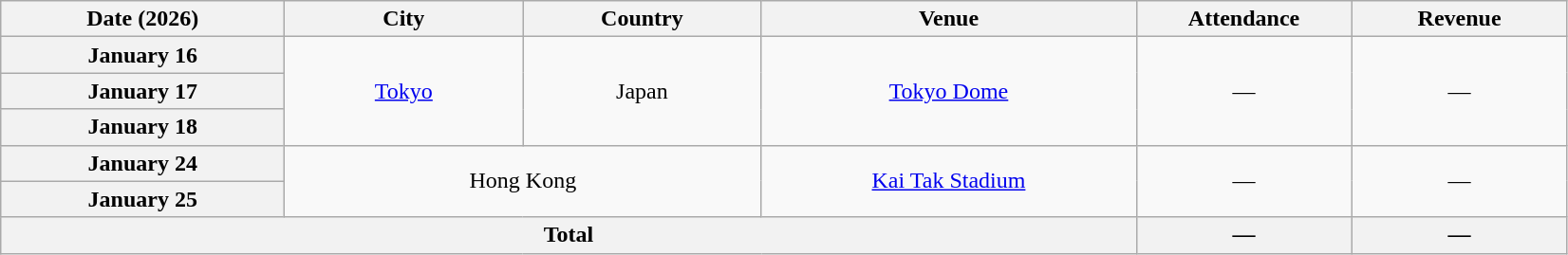<table class="wikitable plainrowheaders" style="text-align:center;">
<tr>
<th scope="col" style="width:12em;">Date (2026)</th>
<th scope="col" style="width:10em;">City</th>
<th scope="col" style="width:10em;">Country</th>
<th scope="col" style="width:16em;">Venue</th>
<th scope="col" style="width:9em;">Attendance</th>
<th scope="col" style="width:9em;">Revenue</th>
</tr>
<tr>
<th scope="row" style="text-align:center">January 16</th>
<td rowspan="3"><a href='#'>Tokyo</a></td>
<td rowspan="3">Japan</td>
<td rowspan="3"><a href='#'>Tokyo Dome</a></td>
<td rowspan="3">—</td>
<td rowspan="3">—</td>
</tr>
<tr>
<th scope="row" style="text-align:center">January 17</th>
</tr>
<tr>
<th scope="row" style="text-align:center">January 18</th>
</tr>
<tr>
<th scope="row" style="text-align:center">January 24</th>
<td colspan="2" rowspan="2">Hong Kong</td>
<td rowspan="2"><a href='#'>Kai Tak Stadium</a></td>
<td rowspan="2">—</td>
<td rowspan="2">—</td>
</tr>
<tr>
<th scope="row" style="text-align:center">January 25</th>
</tr>
<tr>
<th colspan="4">Total</th>
<th>—</th>
<th>—</th>
</tr>
</table>
